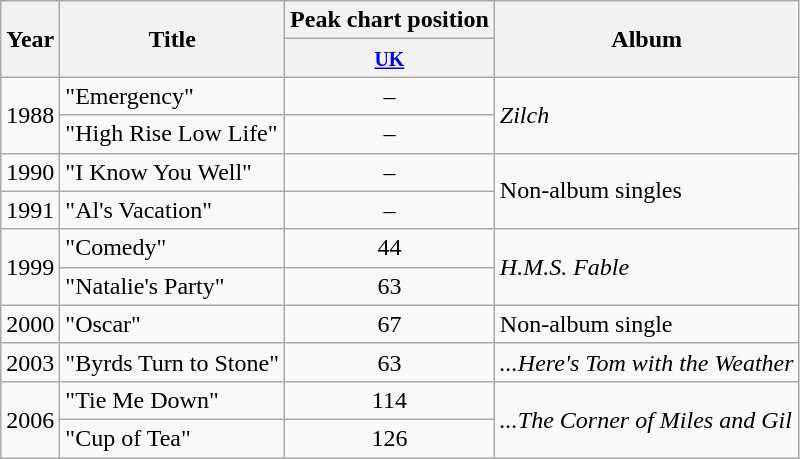<table class="wikitable">
<tr>
<th rowspan=2>Year</th>
<th rowspan=2>Title</th>
<th>Peak chart position</th>
<th rowspan=2>Album</th>
</tr>
<tr>
<th><small><a href='#'>UK</a></small> <br></th>
</tr>
<tr>
<td align="center" rowspan="2">1988</td>
<td>"Emergency"</td>
<td align="center">–</td>
<td rowspan="2"><em>Zilch</em></td>
</tr>
<tr>
<td>"High Rise Low Life"</td>
<td align="center">–</td>
</tr>
<tr>
<td align="center">1990</td>
<td>"I Know You Well"</td>
<td align="center">–</td>
<td rowspan="2">Non-album singles</td>
</tr>
<tr>
<td align="center">1991</td>
<td>"Al's Vacation"</td>
<td align="center">–</td>
</tr>
<tr>
<td align="center" rowspan="2">1999</td>
<td>"Comedy"</td>
<td align="center">44</td>
<td rowspan="2"><em>H.M.S. Fable</em></td>
</tr>
<tr>
<td>"Natalie's Party"</td>
<td align="center">63</td>
</tr>
<tr>
<td align="center">2000</td>
<td>"Oscar"</td>
<td align="center">67</td>
<td>Non-album single</td>
</tr>
<tr>
<td align="center">2003</td>
<td>"Byrds Turn to Stone"</td>
<td align="center">63</td>
<td><em>...Here's Tom with the Weather</em></td>
</tr>
<tr>
<td align="center" rowspan="2">2006</td>
<td>"Tie Me Down"</td>
<td align="center">114</td>
<td rowspan="2"><em>...The Corner of Miles and Gil </em></td>
</tr>
<tr>
<td>"Cup of Tea"</td>
<td align="center">126</td>
</tr>
</table>
